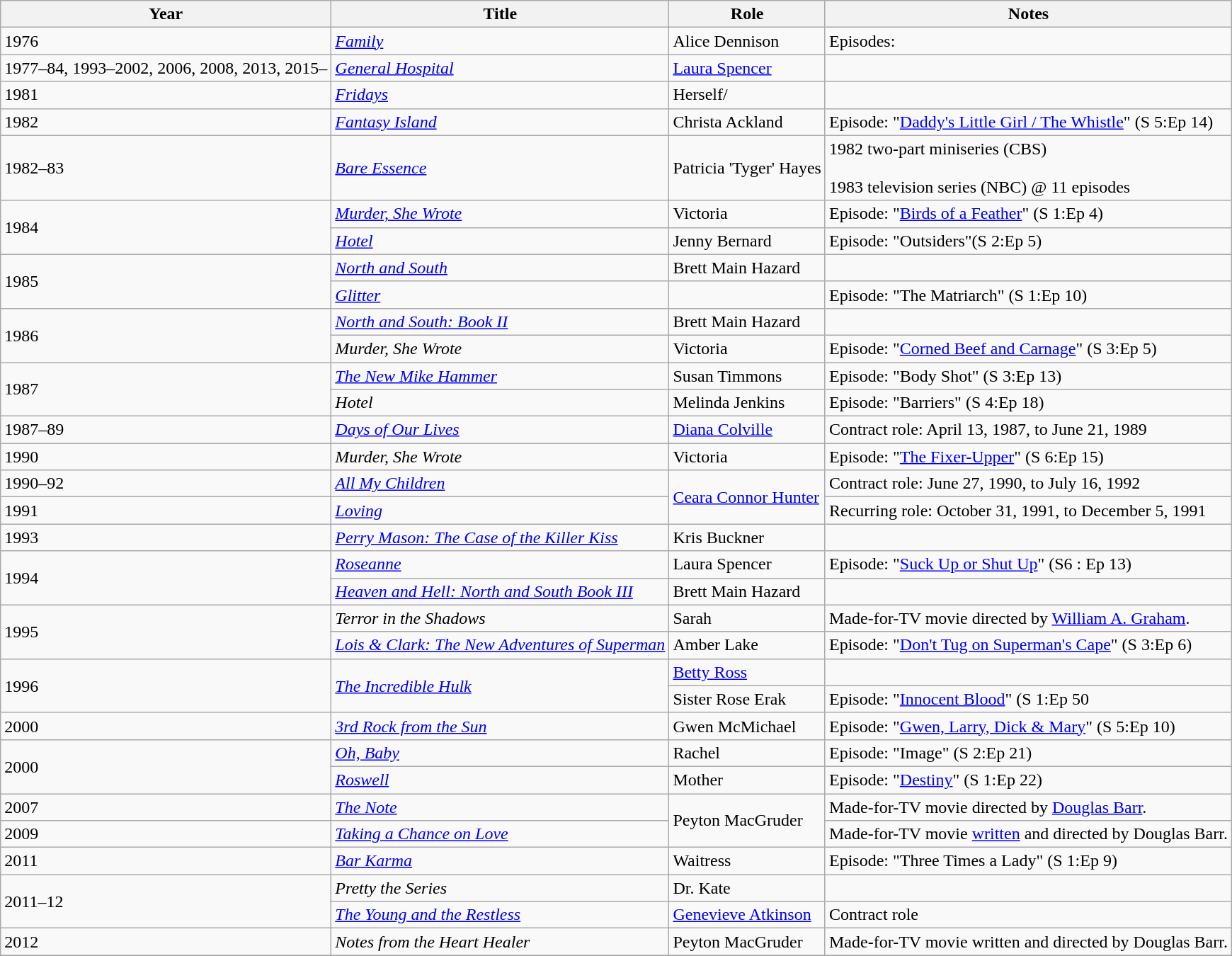<table class="wikitable sortable">
<tr>
<th>Year</th>
<th>Title</th>
<th>Role</th>
<th class="unsortable">Notes</th>
</tr>
<tr>
<td>1976</td>
<td><em><a href='#'>Family</a></em></td>
<td>Alice Dennison</td>
<td>Episodes: </td>
</tr>
<tr>
<td>1977–84, 1993–2002, 2006, 2008, 2013, 2015–</td>
<td><em><a href='#'>General Hospital</a></em></td>
<td><a href='#'>Laura Spencer</a></td>
<td></td>
</tr>
<tr>
<td>1981</td>
<td><em><a href='#'>Fridays</a></em></td>
<td>Herself/</td>
<td></td>
</tr>
<tr>
<td>1982</td>
<td><em><a href='#'>Fantasy Island</a></em></td>
<td>Christa Ackland</td>
<td>Episode: "<a href='#'>Daddy's Little Girl / The Whistle</a>" (S 5:Ep 14)</td>
</tr>
<tr>
<td>1982–83</td>
<td><em><a href='#'>Bare Essence</a></em></td>
<td>Patricia 'Tyger' Hayes</td>
<td>1982 two-part miniseries (CBS)<br><br>1983 television series (NBC) @ 11 episodes</td>
</tr>
<tr>
<td rowspan="2">1984</td>
<td><em><a href='#'>Murder, She Wrote</a></em></td>
<td>Victoria</td>
<td>Episode: "<a href='#'>Birds of a Feather</a>" (S 1:Ep 4)</td>
</tr>
<tr>
<td><em><a href='#'>Hotel</a></em></td>
<td>Jenny Bernard</td>
<td>Episode: "Outsiders"(S 2:Ep 5)</td>
</tr>
<tr>
<td rowspan="2">1985</td>
<td><em><a href='#'>North and South</a></em></td>
<td>Brett Main Hazard</td>
<td></td>
</tr>
<tr>
<td><em><a href='#'>Glitter</a></em></td>
<td></td>
<td>Episode: "The Matriarch" (S 1:Ep 10)</td>
</tr>
<tr>
<td rowspan="2">1986</td>
<td><em><a href='#'>North and South: Book II</a></em></td>
<td>Brett Main Hazard</td>
<td></td>
</tr>
<tr>
<td><em>Murder, She Wrote</em></td>
<td>Victoria</td>
<td>Episode: "<a href='#'>Corned Beef and Carnage</a>" (S 3:Ep 5)</td>
</tr>
<tr>
<td rowspan="2">1987</td>
<td><em><a href='#'>The New Mike Hammer</a></em></td>
<td>Susan Timmons</td>
<td>Episode: "Body Shot" (S 3:Ep 13)</td>
</tr>
<tr>
<td><em>Hotel</em></td>
<td>Melinda Jenkins</td>
<td>Episode: "Barriers" (S 4:Ep 18)</td>
</tr>
<tr>
<td>1987–89</td>
<td><em><a href='#'>Days of Our Lives</a></em></td>
<td><a href='#'>Diana Colville</a></td>
<td>Contract role: April 13, 1987, to June 21, 1989</td>
</tr>
<tr>
<td>1990</td>
<td><em>Murder, She Wrote</em></td>
<td>Victoria</td>
<td>Episode: "<a href='#'>The Fixer-Upper</a>" (S 6:Ep 15)</td>
</tr>
<tr>
<td>1990–92</td>
<td><em><a href='#'>All My Children</a></em></td>
<td rowspan="2"><a href='#'>Ceara Connor Hunter</a></td>
<td>Contract role: June 27, 1990, to July 16, 1992</td>
</tr>
<tr>
<td>1991</td>
<td><em><a href='#'>Loving</a></em></td>
<td>Recurring role: October 31, 1991, to December 5, 1991</td>
</tr>
<tr>
<td>1993</td>
<td><em><a href='#'>Perry Mason: The Case of the Killer Kiss</a></em></td>
<td>Kris Buckner</td>
<td></td>
</tr>
<tr>
<td rowspan="2">1994</td>
<td><em><a href='#'>Roseanne</a></em></td>
<td>Laura Spencer</td>
<td>Episode: "<a href='#'>Suck Up or Shut Up</a>" (S6 : Ep 13)</td>
</tr>
<tr>
<td><em><a href='#'>Heaven and Hell: North and South Book III</a></em></td>
<td>Brett Main Hazard</td>
<td></td>
</tr>
<tr>
<td rowspan="2">1995</td>
<td><em>Terror in the Shadows</em></td>
<td>Sarah</td>
<td>Made-for-TV movie directed by <a href='#'>William A. Graham</a>.</td>
</tr>
<tr>
<td><em><a href='#'>Lois & Clark: The New Adventures of Superman</a></em></td>
<td>Amber Lake</td>
<td>Episode: "<a href='#'>Don't Tug on Superman's Cape</a>" (S 3:Ep 6)</td>
</tr>
<tr>
<td rowspan="2">1996</td>
<td rowspan="2"><em><a href='#'>The Incredible Hulk</a></em></td>
<td><a href='#'>Betty Ross</a></td>
<td></td>
</tr>
<tr>
<td>Sister Rose Erak</td>
<td>Episode: "<a href='#'>Innocent Blood</a>" (S 1:Ep 50</td>
</tr>
<tr>
<td>2000</td>
<td><em><a href='#'>3rd Rock from the Sun</a></em></td>
<td>Gwen McMichael</td>
<td>Episode: "<a href='#'>Gwen, Larry, Dick & Mary</a>" (S 5:Ep 10)</td>
</tr>
<tr>
<td rowspan="2">2000</td>
<td><em><a href='#'>Oh, Baby</a></em></td>
<td>Rachel</td>
<td>Episode: "Image" (S 2:Ep 21)</td>
</tr>
<tr>
<td><em><a href='#'>Roswell</a></em></td>
<td>Mother</td>
<td>Episode: "<a href='#'>Destiny</a>" (S 1:Ep 22)</td>
</tr>
<tr>
<td>2007</td>
<td><em><a href='#'>The Note</a></em></td>
<td rowspan="2">Peyton MacGruder</td>
<td>Made-for-TV movie directed by <a href='#'>Douglas Barr</a>.</td>
</tr>
<tr>
<td>2009</td>
<td><em><a href='#'>Taking a Chance on Love</a></em></td>
<td>Made-for-TV movie <a href='#'>written</a> and directed by Douglas Barr.</td>
</tr>
<tr>
<td>2011</td>
<td><em><a href='#'>Bar Karma</a></em></td>
<td>Waitress</td>
<td>Episode: "Three Times a Lady" (S 1:Ep 9)</td>
</tr>
<tr>
<td rowspan="2">2011–12</td>
<td><em>Pretty the Series</em></td>
<td>Dr. Kate</td>
<td></td>
</tr>
<tr>
<td><em><a href='#'>The Young and the Restless</a></em></td>
<td><a href='#'>Genevieve Atkinson</a></td>
<td>Contract role</td>
</tr>
<tr>
<td>2012</td>
<td><em>Notes from the Heart Healer</em></td>
<td>Peyton MacGruder</td>
<td>Made-for-TV movie written and directed by Douglas Barr.</td>
</tr>
<tr>
</tr>
</table>
